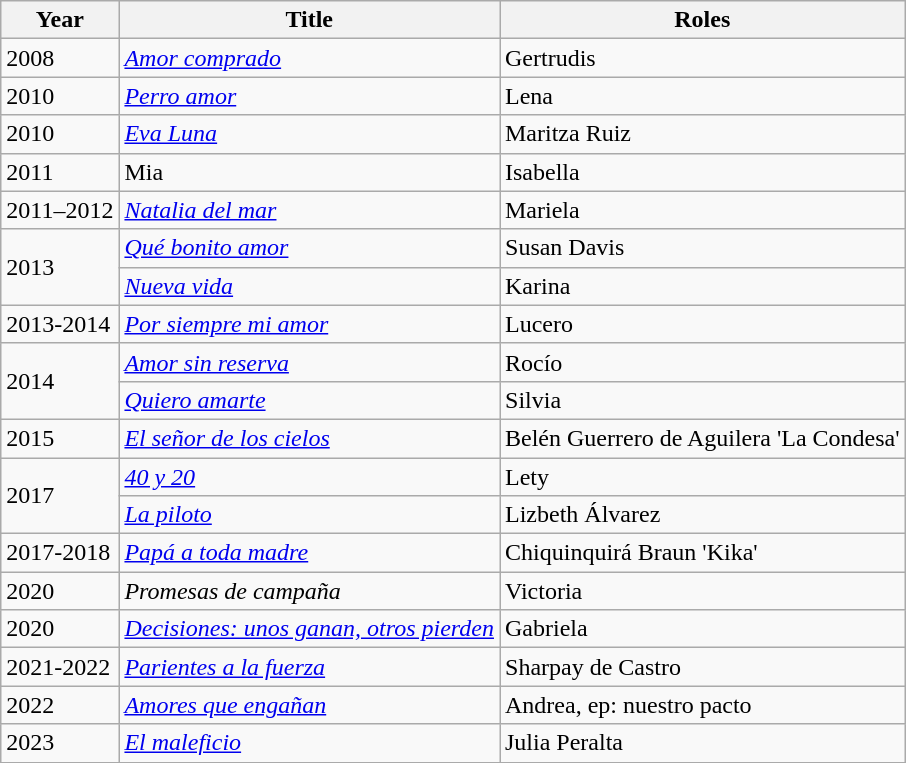<table class="wikitable sortable">
<tr>
<th>Year</th>
<th>Title</th>
<th>Roles</th>
</tr>
<tr>
<td>2008</td>
<td><em><a href='#'>Amor comprado</a></em></td>
<td>Gertrudis</td>
</tr>
<tr>
<td>2010</td>
<td><em><a href='#'>Perro amor</a></em></td>
<td>Lena</td>
</tr>
<tr>
<td>2010</td>
<td><em><a href='#'>Eva Luna</a></em></td>
<td>Maritza Ruiz</td>
</tr>
<tr>
<td>2011</td>
<td>Mia</td>
<td>Isabella</td>
</tr>
<tr>
<td>2011–2012</td>
<td><em><a href='#'>Natalia del mar</a></em></td>
<td>Mariela</td>
</tr>
<tr>
<td rowspan="2">2013</td>
<td><em><a href='#'>Qué bonito amor</a></em></td>
<td>Susan Davis</td>
</tr>
<tr>
<td><em><a href='#'>Nueva vida</a></em></td>
<td>Karina</td>
</tr>
<tr>
<td>2013-2014</td>
<td><em><a href='#'>Por siempre mi amor</a></em></td>
<td>Lucero</td>
</tr>
<tr>
<td rowspan="2">2014</td>
<td><em><a href='#'>Amor sin reserva</a></em></td>
<td>Rocío</td>
</tr>
<tr>
<td><em><a href='#'>Quiero amarte</a></em></td>
<td>Silvia</td>
</tr>
<tr>
<td>2015</td>
<td><em><a href='#'>El señor de los cielos</a></em></td>
<td>Belén Guerrero de Aguilera 'La Condesa'</td>
</tr>
<tr>
<td rowspan="2">2017</td>
<td><em><a href='#'>40 y 20</a></em></td>
<td>Lety</td>
</tr>
<tr>
<td><em><a href='#'>La piloto</a></em></td>
<td>Lizbeth Álvarez</td>
</tr>
<tr>
<td>2017-2018</td>
<td><em><a href='#'>Papá a toda madre</a></em></td>
<td>Chiquinquirá Braun  'Kika'</td>
</tr>
<tr>
<td>2020</td>
<td><em>Promesas de campaña</em></td>
<td>Victoria</td>
</tr>
<tr>
<td>2020</td>
<td><em><a href='#'>Decisiones: unos ganan, otros pierden</a></em></td>
<td>Gabriela</td>
</tr>
<tr>
<td>2021-2022</td>
<td><em><a href='#'>Parientes a la fuerza</a></em></td>
<td>Sharpay de Castro</td>
</tr>
<tr>
<td>2022</td>
<td><em><a href='#'>Amores que engañan</a></em></td>
<td>Andrea, ep: nuestro pacto</td>
</tr>
<tr>
<td>2023</td>
<td><em><a href='#'>El maleficio</a></em></td>
<td>Julia Peralta</td>
</tr>
</table>
